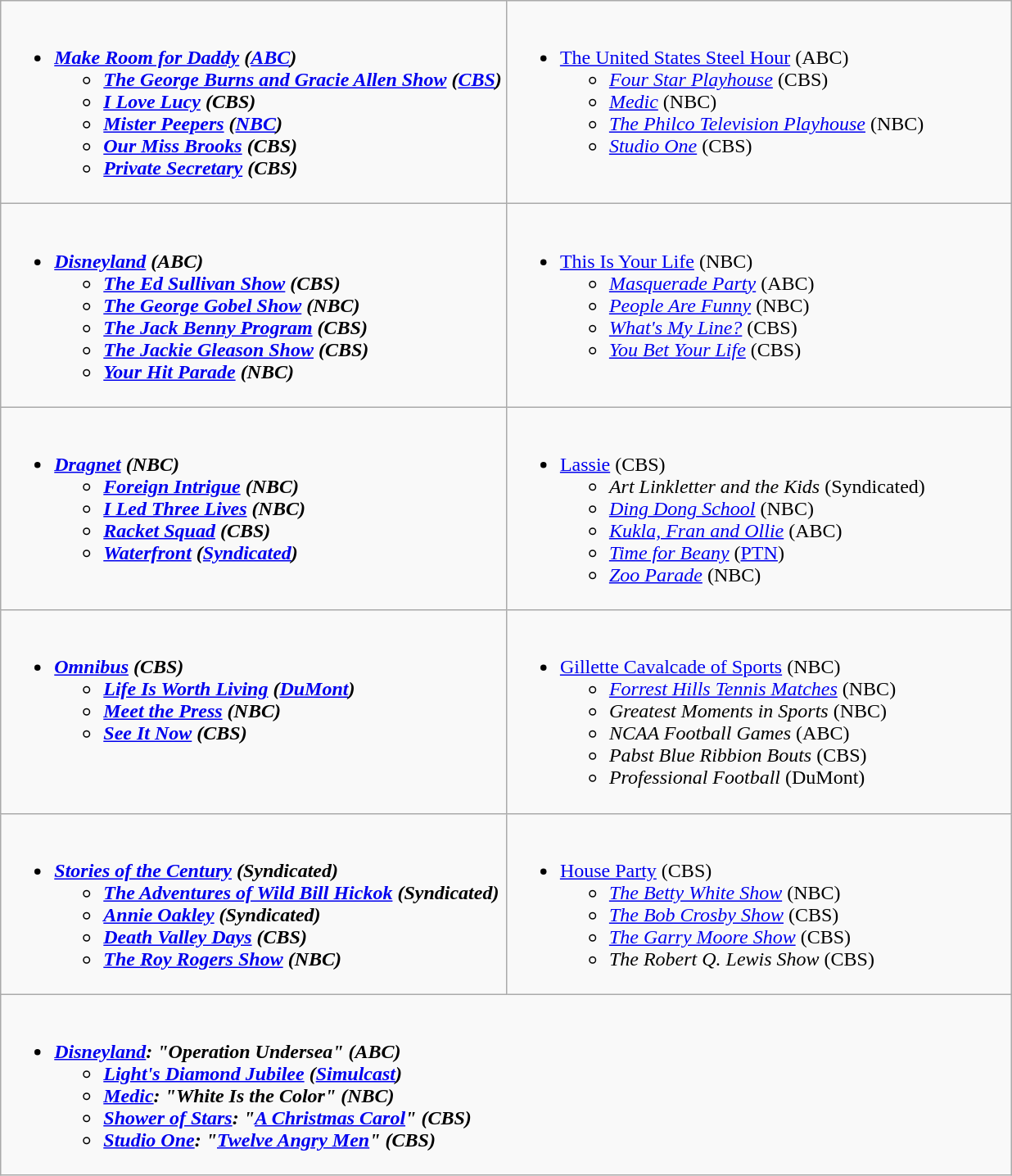<table class="wikitable">
<tr>
<td style="vertical-align:top;" width="50%"><br><ul><li><strong><em><a href='#'>Make Room for Daddy</a> <em>(<a href='#'>ABC</a>)<strong><ul><li></em><a href='#'>The George Burns and Gracie Allen Show</a><em> (<a href='#'>CBS</a>)</li><li></em><a href='#'>I Love Lucy</a><em> (CBS)</li><li></em><a href='#'>Mister Peepers</a><em> (<a href='#'>NBC</a>)</li><li></em><a href='#'>Our Miss Brooks</a><em> (CBS)</li><li></em><a href='#'>Private Secretary</a><em> (CBS)</li></ul></li></ul></td>
<td style="vertical-align:top;" width="50%"><br><ul><li></em></strong><a href='#'>The United States Steel Hour</a></em> (ABC)</strong><ul><li><em><a href='#'>Four Star Playhouse</a></em> (CBS)</li><li><em><a href='#'>Medic</a></em> (NBC)</li><li><em><a href='#'>The Philco Television Playhouse</a></em> (NBC)</li><li><em><a href='#'>Studio One</a></em> (CBS)</li></ul></li></ul></td>
</tr>
<tr>
<td style="vertical-align:top;" width="50%"><br><ul><li><strong><em><a href='#'>Disneyland</a><em> (ABC)<strong><ul><li></em><a href='#'>The Ed Sullivan Show</a><em> (CBS)</li><li></em><a href='#'>The George Gobel Show</a><em> (NBC)</li><li></em><a href='#'>The Jack Benny Program</a><em> (CBS)</li><li></em><a href='#'>The Jackie Gleason Show</a><em> (CBS)</li><li></em><a href='#'>Your Hit Parade</a><em> (NBC)</li></ul></li></ul></td>
<td style="vertical-align:top;" width="50%"><br><ul><li></em></strong><a href='#'>This Is Your Life</a></em> (NBC)</strong><ul><li><em><a href='#'>Masquerade Party</a></em> (ABC)</li><li><em><a href='#'>People Are Funny</a></em> (NBC)</li><li><em><a href='#'>What's My Line?</a></em> (CBS)</li><li><em><a href='#'>You Bet Your Life</a></em> (CBS)</li></ul></li></ul></td>
</tr>
<tr>
<td style="vertical-align:top;" width="50%"><br><ul><li><strong><em><a href='#'>Dragnet</a><em> (NBC)<strong><ul><li></em><a href='#'>Foreign Intrigue</a><em> (NBC)</li><li></em><a href='#'>I Led Three Lives</a><em> (NBC)</li><li></em><a href='#'>Racket Squad</a><em> (CBS)</li><li></em><a href='#'>Waterfront</a><em> (<a href='#'>Syndicated</a>)</li></ul></li></ul></td>
<td style="vertical-align:top;" width="50%"><br><ul><li></em></strong><a href='#'>Lassie</a></em> (CBS)</strong><ul><li><em>Art Linkletter and the Kids</em> (Syndicated)</li><li><em><a href='#'>Ding Dong School</a></em> (NBC)</li><li><em><a href='#'>Kukla, Fran and Ollie</a></em> (ABC)</li><li><em><a href='#'>Time for Beany</a></em> (<a href='#'>PTN</a>)</li><li><em><a href='#'>Zoo Parade</a></em> (NBC)</li></ul></li></ul></td>
</tr>
<tr>
<td style="vertical-align:top;" width="50%"><br><ul><li><strong><em><a href='#'>Omnibus</a><em> (CBS)<strong><ul><li></em><a href='#'>Life Is Worth Living</a><em> (<a href='#'>DuMont</a>)</li><li></em><a href='#'>Meet the Press</a><em> (NBC)</li><li></em><a href='#'>See It Now</a><em> (CBS)</li></ul></li></ul></td>
<td style="vertical-align:top;" width="50%"><br><ul><li></em></strong><a href='#'>Gillette Cavalcade of Sports</a></em> (NBC)</strong><ul><li><em><a href='#'>Forrest Hills Tennis Matches</a></em> (NBC)</li><li><em>Greatest Moments in Sports</em> (NBC)</li><li><em>NCAA Football Games</em> (ABC)</li><li><em>Pabst Blue Ribbion Bouts</em> (CBS)</li><li><em>Professional Football</em> (DuMont)</li></ul></li></ul></td>
</tr>
<tr>
<td style="vertical-align:top;" width="50%"><br><ul><li><strong><em><a href='#'>Stories of the Century</a><em> (Syndicated)<strong><ul><li></em><a href='#'>The Adventures of Wild Bill Hickok</a><em> (Syndicated)</li><li></em><a href='#'>Annie Oakley</a><em> (Syndicated)</li><li></em><a href='#'>Death Valley Days</a><em> (CBS)</li><li></em><a href='#'>The Roy Rogers Show</a><em> (NBC)</li></ul></li></ul></td>
<td style="vertical-align:top;" width="50%"><br><ul><li></em></strong><a href='#'>House Party</a></em> (CBS)</strong><ul><li><em><a href='#'>The Betty White Show</a></em> (NBC)</li><li><em><a href='#'>The Bob Crosby Show</a></em> (CBS)</li><li><em><a href='#'>The Garry Moore Show</a></em> (CBS)</li><li><em>The Robert Q. Lewis Show</em> (CBS)</li></ul></li></ul></td>
</tr>
<tr>
<td style="vertical-align:top;" width="50%" colspan="2"><br><ul><li><strong><em><a href='#'>Disneyland</a><em>: "Operation Undersea" (ABC)<strong><ul><li></em><a href='#'>Light's Diamond Jubilee</a><em> (<a href='#'>Simulcast</a>)</li><li></em><a href='#'>Medic</a><em>: "White Is the Color" (NBC)</li><li></em><a href='#'>Shower of Stars</a><em>: "<a href='#'>A Christmas Carol</a>" (CBS)</li><li></em><a href='#'>Studio One</a><em>: "<a href='#'>Twelve Angry Men</a>" (CBS)</li></ul></li></ul></td>
</tr>
</table>
